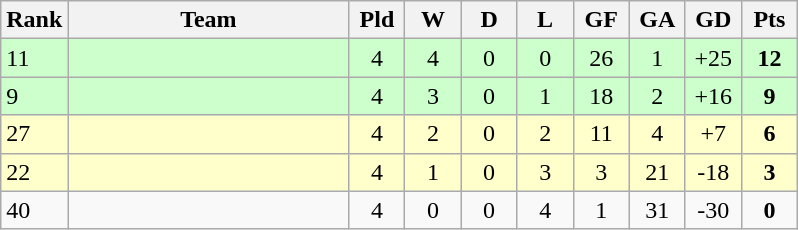<table class=wikitable style="text-align:center">
<tr>
<th width="30">Rank</th>
<th width="180">Team</th>
<th width="30">Pld</th>
<th width="30">W</th>
<th width="30">D</th>
<th width="30">L</th>
<th width="30">GF</th>
<th width="30">GA</th>
<th width="30">GD</th>
<th width="30">Pts</th>
</tr>
<tr bgcolor=ccffcc>
<td align=left>11</td>
<td align=left></td>
<td>4</td>
<td>4</td>
<td>0</td>
<td>0</td>
<td>26</td>
<td>1</td>
<td>+25</td>
<td><strong>12</strong></td>
</tr>
<tr bgcolor=ccffcc>
<td align=left>9</td>
<td align=left></td>
<td>4</td>
<td>3</td>
<td>0</td>
<td>1</td>
<td>18</td>
<td>2</td>
<td>+16</td>
<td><strong>9</strong></td>
</tr>
<tr bgcolor="#ffffcc">
<td align=left>27</td>
<td align=left></td>
<td>4</td>
<td>2</td>
<td>0</td>
<td>2</td>
<td>11</td>
<td>4</td>
<td>+7</td>
<td><strong>6</strong></td>
</tr>
<tr bgcolor="#ffffcc">
<td align=left>22</td>
<td align=left></td>
<td>4</td>
<td>1</td>
<td>0</td>
<td>3</td>
<td>3</td>
<td>21</td>
<td>-18</td>
<td><strong>3</strong></td>
</tr>
<tr>
<td align=left>40</td>
<td align=left></td>
<td>4</td>
<td>0</td>
<td>0</td>
<td>4</td>
<td>1</td>
<td>31</td>
<td>-30</td>
<td><strong>0</strong></td>
</tr>
</table>
